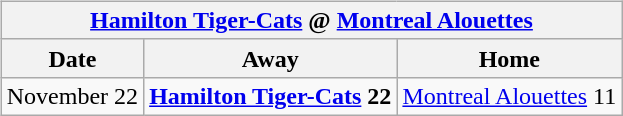<table cellspacing="10">
<tr>
<td valign="top"><br><table class="wikitable">
<tr>
<th colspan="4"><a href='#'>Hamilton Tiger-Cats</a> @ <a href='#'>Montreal Alouettes</a></th>
</tr>
<tr>
<th>Date</th>
<th>Away</th>
<th>Home</th>
</tr>
<tr>
<td>November 22</td>
<td><strong><a href='#'>Hamilton Tiger-Cats</a> 22</strong></td>
<td><a href='#'>Montreal Alouettes</a> 11</td>
</tr>
</table>
</td>
</tr>
</table>
